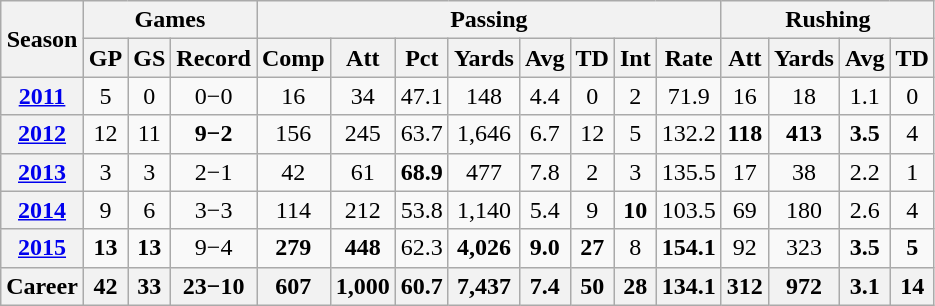<table class="wikitable" style="text-align:center;">
<tr>
<th rowspan="2">Season</th>
<th colspan="3">Games</th>
<th colspan="8">Passing</th>
<th colspan="5">Rushing</th>
</tr>
<tr>
<th>GP</th>
<th>GS</th>
<th>Record</th>
<th>Comp</th>
<th>Att</th>
<th>Pct</th>
<th>Yards</th>
<th>Avg</th>
<th>TD</th>
<th>Int</th>
<th>Rate</th>
<th>Att</th>
<th>Yards</th>
<th>Avg</th>
<th>TD</th>
</tr>
<tr>
<th><a href='#'>2011</a></th>
<td>5</td>
<td>0</td>
<td>0−0</td>
<td>16</td>
<td>34</td>
<td>47.1</td>
<td>148</td>
<td>4.4</td>
<td>0</td>
<td>2</td>
<td>71.9</td>
<td>16</td>
<td>18</td>
<td>1.1</td>
<td>0</td>
</tr>
<tr>
<th><a href='#'>2012</a></th>
<td>12</td>
<td>11</td>
<td><strong>9−2</strong></td>
<td>156</td>
<td>245</td>
<td>63.7</td>
<td>1,646</td>
<td>6.7</td>
<td>12</td>
<td>5</td>
<td>132.2</td>
<td><strong>118</strong></td>
<td><strong>413</strong></td>
<td><strong>3.5</strong></td>
<td>4</td>
</tr>
<tr>
<th><a href='#'>2013</a></th>
<td>3</td>
<td>3</td>
<td>2−1</td>
<td>42</td>
<td>61</td>
<td><strong>68.9</strong></td>
<td>477</td>
<td>7.8</td>
<td>2</td>
<td>3</td>
<td>135.5</td>
<td>17</td>
<td>38</td>
<td>2.2</td>
<td>1</td>
</tr>
<tr>
<th><a href='#'>2014</a></th>
<td>9</td>
<td>6</td>
<td>3−3</td>
<td>114</td>
<td>212</td>
<td>53.8</td>
<td>1,140</td>
<td>5.4</td>
<td>9</td>
<td><strong>10</strong></td>
<td>103.5</td>
<td>69</td>
<td>180</td>
<td>2.6</td>
<td>4</td>
</tr>
<tr>
<th><a href='#'>2015</a></th>
<td><strong>13</strong></td>
<td><strong>13</strong></td>
<td>9−4</td>
<td><strong>279</strong></td>
<td><strong>448</strong></td>
<td>62.3</td>
<td><strong>4,026</strong></td>
<td><strong>9.0</strong></td>
<td><strong>27</strong></td>
<td>8</td>
<td><strong>154.1</strong></td>
<td>92</td>
<td>323</td>
<td><strong>3.5</strong></td>
<td><strong>5</strong></td>
</tr>
<tr>
<th>Career</th>
<th>42</th>
<th>33</th>
<th>23−10</th>
<th>607</th>
<th>1,000</th>
<th>60.7</th>
<th>7,437</th>
<th>7.4</th>
<th>50</th>
<th>28</th>
<th>134.1</th>
<th>312</th>
<th>972</th>
<th>3.1</th>
<th>14</th>
</tr>
</table>
